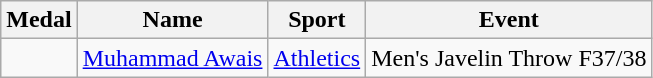<table class="wikitable">
<tr>
<th>Medal</th>
<th>Name</th>
<th>Sport</th>
<th>Event</th>
</tr>
<tr>
<td></td>
<td><a href='#'>Muhammad Awais</a></td>
<td><a href='#'>Athletics</a></td>
<td>Men's Javelin Throw F37/38</td>
</tr>
</table>
